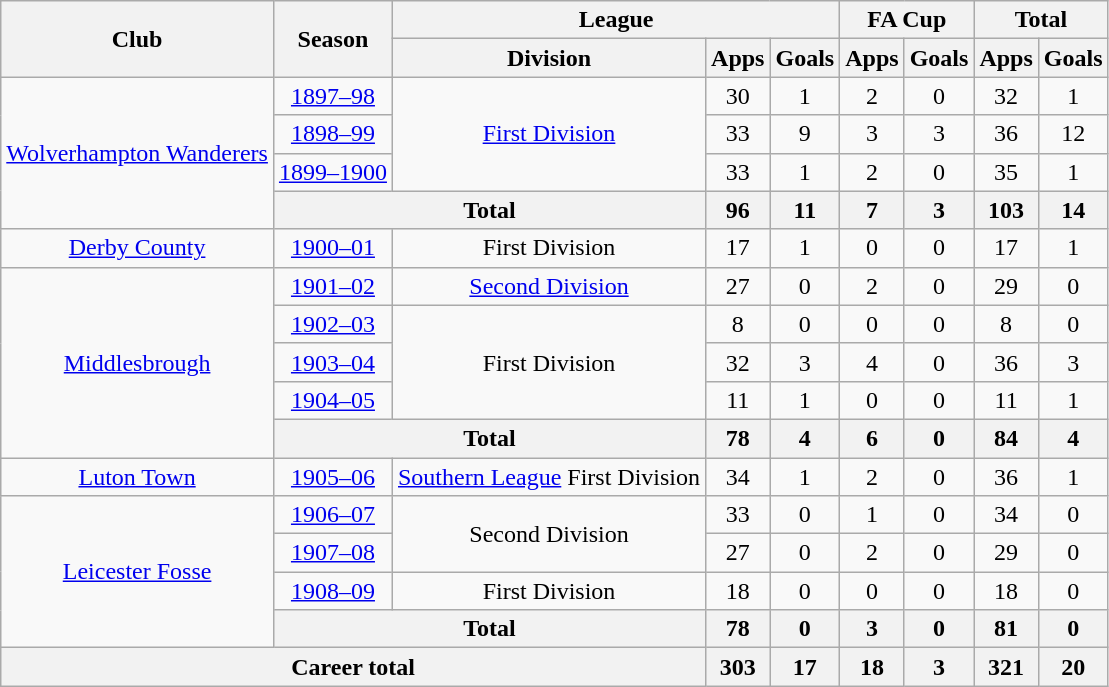<table class="wikitable" style="text-align: center">
<tr>
<th rowspan="2">Club</th>
<th rowspan="2">Season</th>
<th colspan="3">League</th>
<th colspan="2">FA Cup</th>
<th colspan="2">Total</th>
</tr>
<tr>
<th>Division</th>
<th>Apps</th>
<th>Goals</th>
<th>Apps</th>
<th>Goals</th>
<th>Apps</th>
<th>Goals</th>
</tr>
<tr>
<td rowspan="4"><a href='#'>Wolverhampton Wanderers</a></td>
<td><a href='#'>1897–98</a></td>
<td rowspan="3"><a href='#'>First Division</a></td>
<td>30</td>
<td>1</td>
<td>2</td>
<td>0</td>
<td>32</td>
<td>1</td>
</tr>
<tr>
<td><a href='#'>1898–99</a></td>
<td>33</td>
<td>9</td>
<td>3</td>
<td>3</td>
<td>36</td>
<td>12</td>
</tr>
<tr>
<td><a href='#'>1899–1900</a></td>
<td>33</td>
<td>1</td>
<td>2</td>
<td>0</td>
<td>35</td>
<td>1</td>
</tr>
<tr>
<th colspan="2">Total</th>
<th>96</th>
<th>11</th>
<th>7</th>
<th>3</th>
<th>103</th>
<th>14</th>
</tr>
<tr>
<td><a href='#'>Derby County</a></td>
<td><a href='#'>1900–01</a></td>
<td>First Division</td>
<td>17</td>
<td>1</td>
<td>0</td>
<td>0</td>
<td>17</td>
<td>1</td>
</tr>
<tr>
<td rowspan="5"><a href='#'>Middlesbrough</a></td>
<td><a href='#'>1901–02</a></td>
<td><a href='#'>Second Division</a></td>
<td>27</td>
<td>0</td>
<td>2</td>
<td>0</td>
<td>29</td>
<td>0</td>
</tr>
<tr>
<td><a href='#'>1902–03</a></td>
<td rowspan="3">First Division</td>
<td>8</td>
<td>0</td>
<td>0</td>
<td>0</td>
<td>8</td>
<td>0</td>
</tr>
<tr>
<td><a href='#'>1903–04</a></td>
<td>32</td>
<td>3</td>
<td>4</td>
<td>0</td>
<td>36</td>
<td>3</td>
</tr>
<tr>
<td><a href='#'>1904–05</a></td>
<td>11</td>
<td>1</td>
<td>0</td>
<td>0</td>
<td>11</td>
<td>1</td>
</tr>
<tr>
<th colspan="2">Total</th>
<th>78</th>
<th>4</th>
<th>6</th>
<th>0</th>
<th>84</th>
<th>4</th>
</tr>
<tr>
<td><a href='#'>Luton Town</a></td>
<td><a href='#'>1905–06</a></td>
<td><a href='#'>Southern League</a> First Division</td>
<td>34</td>
<td>1</td>
<td>2</td>
<td>0</td>
<td>36</td>
<td>1</td>
</tr>
<tr>
<td rowspan="4"><a href='#'>Leicester Fosse</a></td>
<td><a href='#'>1906–07</a></td>
<td rowspan="2">Second Division</td>
<td>33</td>
<td>0</td>
<td>1</td>
<td>0</td>
<td>34</td>
<td>0</td>
</tr>
<tr>
<td><a href='#'>1907–08</a></td>
<td>27</td>
<td>0</td>
<td>2</td>
<td>0</td>
<td>29</td>
<td>0</td>
</tr>
<tr>
<td><a href='#'>1908–09</a></td>
<td>First Division</td>
<td>18</td>
<td>0</td>
<td>0</td>
<td>0</td>
<td>18</td>
<td>0</td>
</tr>
<tr>
<th colspan="2">Total</th>
<th>78</th>
<th>0</th>
<th>3</th>
<th>0</th>
<th>81</th>
<th>0</th>
</tr>
<tr>
<th colspan="3">Career total</th>
<th>303</th>
<th>17</th>
<th>18</th>
<th>3</th>
<th>321</th>
<th>20</th>
</tr>
</table>
